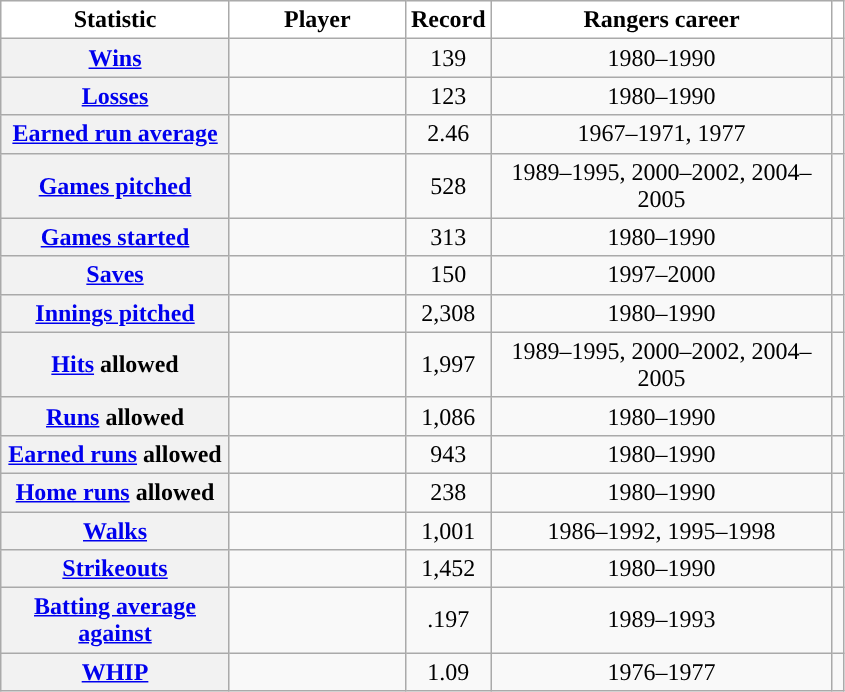<table class="sortable wikitable plainrowheaders" style="text-align:center">
<tr>
<th width="145px" scope="col" style="background-color:#ffffff; border-top:#">Statistic</th>
<th width="110px" scope="col" style="background-color:#ffffff; border-top:#">Player</th>
<th class="unsortable" scope="col" style="background-color:#ffffff; border-top:#">Record</th>
<th width="220px" scope="col" style="background-color:#ffffff; border-top:#">Rangers career</th>
<th class="unsortable" scope="col" style="background-color:#ffffff; border-top:#"></th>
</tr>
<tr>
<th scope="row" style="text-align:center"><a href='#'>Wins</a></th>
<td></td>
<td>139</td>
<td>1980–1990</td>
<td></td>
</tr>
<tr>
<th scope="row" style="text-align:center"><a href='#'>Losses</a></th>
<td></td>
<td>123</td>
<td>1980–1990</td>
<td></td>
</tr>
<tr>
<th scope="row" style="text-align:center"><a href='#'>Earned run average</a></th>
<td></td>
<td>2.46</td>
<td>1967–1971, 1977</td>
<td></td>
</tr>
<tr>
<th scope="row" style="text-align:center"><a href='#'>Games pitched</a></th>
<td></td>
<td>528</td>
<td>1989–1995, 2000–2002, 2004–2005</td>
<td></td>
</tr>
<tr>
<th scope="row" style="text-align:center"><a href='#'>Games started</a></th>
<td></td>
<td>313</td>
<td>1980–1990</td>
<td></td>
</tr>
<tr>
<th scope="row" style="text-align:center"><a href='#'>Saves</a></th>
<td></td>
<td>150</td>
<td>1997–2000</td>
<td></td>
</tr>
<tr>
<th scope="row" style="text-align:center"><a href='#'>Innings pitched</a></th>
<td></td>
<td>2,308</td>
<td>1980–1990</td>
<td></td>
</tr>
<tr>
<th scope="row" style="text-align:center"><a href='#'>Hits</a> allowed</th>
<td></td>
<td>1,997</td>
<td>1989–1995, 2000–2002, 2004–2005</td>
<td></td>
</tr>
<tr>
<th scope="row" style="text-align:center"><a href='#'>Runs</a> allowed</th>
<td></td>
<td>1,086</td>
<td>1980–1990</td>
<td></td>
</tr>
<tr>
<th scope="row" style="text-align:center"><a href='#'>Earned runs</a> allowed</th>
<td></td>
<td>943</td>
<td>1980–1990</td>
<td></td>
</tr>
<tr>
<th scope="row" style="text-align:center"><a href='#'>Home runs</a> allowed</th>
<td></td>
<td>238</td>
<td>1980–1990</td>
<td></td>
</tr>
<tr>
<th scope="row" style="text-align:center"><a href='#'>Walks</a></th>
<td></td>
<td>1,001</td>
<td>1986–1992, 1995–1998</td>
<td></td>
</tr>
<tr>
<th scope="row" style="text-align:center"><a href='#'>Strikeouts</a></th>
<td></td>
<td>1,452</td>
<td>1980–1990</td>
<td></td>
</tr>
<tr>
<th scope="row" style="text-align:center"><a href='#'>Batting average against</a></th>
<td></td>
<td>.197</td>
<td>1989–1993</td>
<td></td>
</tr>
<tr>
<th scope="row" style="text-align:center"><a href='#'>WHIP</a></th>
<td></td>
<td>1.09</td>
<td>1976–1977</td>
<td></td>
</tr>
</table>
